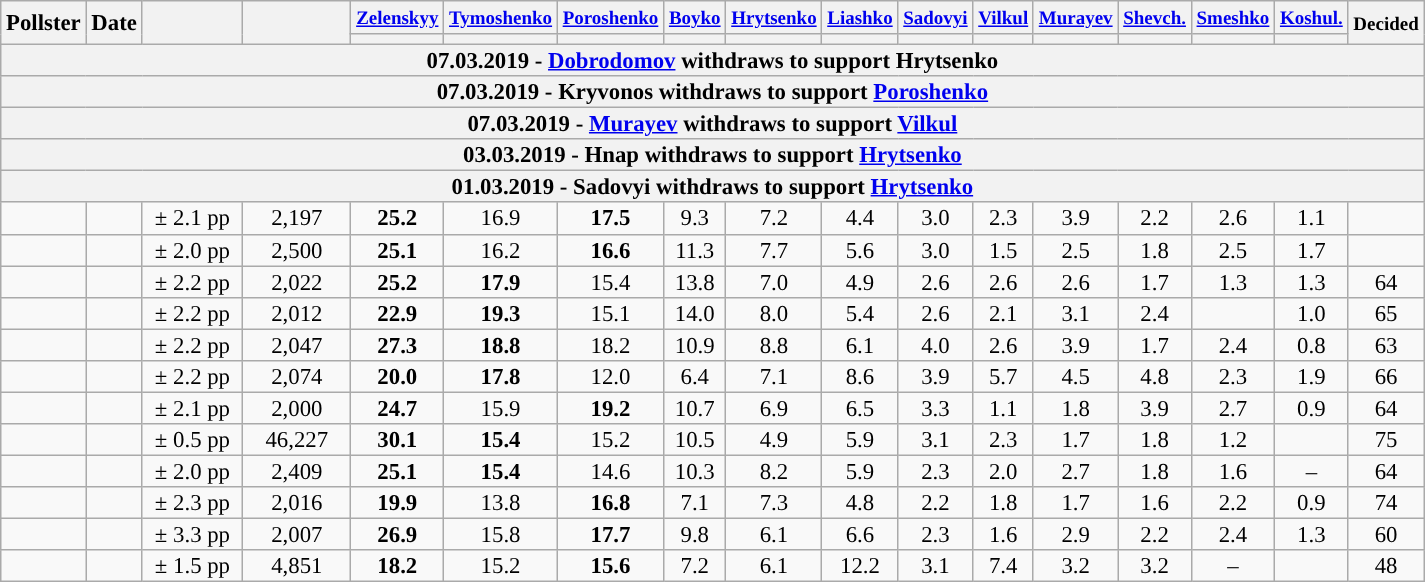<table class="wikitable" style="text-align:center;font-size:95%;line-height:14px;">
<tr>
<th rowspan="2">Pollster</th>
<th rowspan="2">Date</th>
<th rowspan="2" style="width:60px;" class="unsortable"></th>
<th rowspan="2" style="width:65px;" class="unsortable"></th>
<th><small><a href='#'>Zelenskyy</a></small><br></th>
<th><small><a href='#'>Tymoshenko</a></small><br></th>
<th> <small><a href='#'>Poroshenko</a></small><br></th>
<th> <small><a href='#'>Boyko</a></small><br></th>
<th><small><a href='#'>Hrytsenko</a></small><br></th>
<th><small><a href='#'>Liashko</a></small><br></th>
<th><small><a href='#'>Sadovyi</a></small><br></th>
<th><small><a href='#'>Vilkul</a></small><br></th>
<th><small><a href='#'>Murayev</a></small><br></th>
<th><small><a href='#'>Shevch.</a></small><br></th>
<th><small><a href='#'>Smeshko</a></small><br></th>
<th><small><a href='#'>Koshul.</a></small><br></th>
<th rowspan="2"><small>Decided</small></th>
</tr>
<tr>
<th style="background:"></th>
<th style="background:"></th>
<th style="background:"></th>
<th style="background:"></th>
<th style="background:"></th>
<th style="background:"></th>
<th style="background:"></th>
<th style="background:"></th>
<th style="background:"></th>
<th style="background:"></th>
<th style="background:"></th>
<th style="background:"></th>
</tr>
<tr>
<th colspan="17"><strong>07.03.2019 - <a href='#'>Dobrodomov</a> withdraws to support Hrytsenko</strong></th>
</tr>
<tr>
<th colspan="17"><strong>07.03.2019 - Kryvonos withdraws to support <a href='#'>Poroshenko</a></strong></th>
</tr>
<tr>
<th colspan="17"><strong>07.03.2019 - <a href='#'>Murayev</a> withdraws to support <a href='#'>Vilkul</a></strong></th>
</tr>
<tr>
<th colspan="17"><strong>03.03.2019 - Hnap withdraws to support <a href='#'>Hrytsenko</a></strong></th>
</tr>
<tr>
<th colspan="17"><strong>01.03.2019 - Sadovyi withdraws to support <a href='#'>Hrytsenko</a></strong></th>
</tr>
<tr>
<td></td>
<td></td>
<td>± 2.1 pp</td>
<td>2,197</td>
<td style="background-color:#"><strong>25.2</strong></td>
<td>16.9</td>
<td style="background-color:#"><strong>17.5</strong></td>
<td>9.3</td>
<td>7.2</td>
<td>4.4</td>
<td>3.0</td>
<td>2.3</td>
<td>3.9</td>
<td>2.2</td>
<td>2.6</td>
<td>1.1</td>
<td></td>
</tr>
<tr>
<td></td>
<td></td>
<td>± 2.0 pp</td>
<td>2,500</td>
<td style="background-color:#"><strong>25.1</strong></td>
<td>16.2</td>
<td style="background-color:#"><strong>16.6</strong></td>
<td>11.3</td>
<td>7.7</td>
<td>5.6</td>
<td>3.0</td>
<td>1.5</td>
<td>2.5</td>
<td>1.8</td>
<td>2.5</td>
<td>1.7</td>
<td></td>
</tr>
<tr>
<td></td>
<td></td>
<td>± 2.2 pp</td>
<td>2,022</td>
<td style="background-color:#"><strong>25.2</strong></td>
<td style="background-color:#"><strong>17.9</strong></td>
<td>15.4</td>
<td>13.8</td>
<td>7.0</td>
<td>4.9</td>
<td>2.6</td>
<td>2.6</td>
<td>2.6</td>
<td>1.7</td>
<td>1.3</td>
<td>1.3</td>
<td>64</td>
</tr>
<tr>
<td> </td>
<td></td>
<td>± 2.2 pp</td>
<td>2,012</td>
<td style="background-color:#"><strong>22.9</strong></td>
<td style="background-color:#"><strong>19.3</strong></td>
<td>15.1</td>
<td>14.0</td>
<td>8.0</td>
<td>5.4</td>
<td>2.6</td>
<td>2.1</td>
<td>3.1</td>
<td>2.4</td>
<td></td>
<td>1.0</td>
<td>65</td>
</tr>
<tr>
<td></td>
<td></td>
<td>± 2.2 pp</td>
<td>2,047</td>
<td style="background-color:#"><strong>27.3</strong></td>
<td style="background-color:#"><strong>18.8</strong></td>
<td>18.2</td>
<td>10.9</td>
<td>8.8</td>
<td>6.1</td>
<td>4.0</td>
<td>2.6</td>
<td>3.9</td>
<td>1.7</td>
<td>2.4</td>
<td>0.8</td>
<td>63</td>
</tr>
<tr>
<td></td>
<td></td>
<td>± 2.2 pp</td>
<td>2,074</td>
<td style="background-color:#"><strong>20.0</strong></td>
<td style="background-color:#"><strong>17.8</strong></td>
<td>12.0</td>
<td>6.4</td>
<td>7.1</td>
<td>8.6</td>
<td>3.9</td>
<td>5.7</td>
<td>4.5</td>
<td>4.8</td>
<td>2.3</td>
<td>1.9</td>
<td>66</td>
</tr>
<tr>
<td></td>
<td></td>
<td>± 2.1 pp</td>
<td>2,000</td>
<td style="background-color:#"><strong>24.7</strong></td>
<td>15.9</td>
<td style="background-color:#"><strong>19.2</strong></td>
<td>10.7</td>
<td>6.9</td>
<td>6.5</td>
<td>3.3</td>
<td>1.1</td>
<td>1.8</td>
<td>3.9</td>
<td>2.7</td>
<td>0.9</td>
<td>64</td>
</tr>
<tr>
<td></td>
<td></td>
<td>± 0.5 pp</td>
<td>46,227</td>
<td style="background-color:#"><strong>30.1</strong></td>
<td style="background-color:#"><strong>15.4</strong></td>
<td>15.2</td>
<td>10.5</td>
<td>4.9</td>
<td>5.9</td>
<td>3.1</td>
<td>2.3</td>
<td>1.7</td>
<td>1.8</td>
<td>1.2</td>
<td></td>
<td>75</td>
</tr>
<tr>
<td></td>
<td></td>
<td>± 2.0 pp</td>
<td>2,409</td>
<td style="background-color:#"><strong>25.1</strong></td>
<td style="background-color:#"><strong>15.4</strong></td>
<td>14.6</td>
<td>10.3</td>
<td>8.2</td>
<td>5.9</td>
<td>2.3</td>
<td>2.0</td>
<td>2.7</td>
<td>1.8</td>
<td>1.6</td>
<td>–</td>
<td>64</td>
</tr>
<tr>
<td></td>
<td></td>
<td>± 2.3 pp</td>
<td>2,016</td>
<td style="background-color:#"><strong>19.9</strong></td>
<td>13.8</td>
<td style="background-color:#"><strong>16.8</strong></td>
<td>7.1</td>
<td>7.3</td>
<td>4.8</td>
<td>2.2</td>
<td>1.8</td>
<td>1.7</td>
<td>1.6</td>
<td>2.2</td>
<td>0.9</td>
<td>74</td>
</tr>
<tr>
<td></td>
<td></td>
<td>± 3.3 pp</td>
<td>2,007</td>
<td style="background-color:#"><strong>26.9</strong></td>
<td>15.8</td>
<td style="background-color:#"><strong>17.7</strong></td>
<td>9.8</td>
<td>6.1</td>
<td>6.6</td>
<td>2.3</td>
<td>1.6</td>
<td>2.9</td>
<td>2.2</td>
<td>2.4</td>
<td>1.3</td>
<td>60</td>
</tr>
<tr>
<td> </td>
<td></td>
<td>± 1.5 pp</td>
<td>4,851</td>
<td style="background-color:#"><strong>18.2</strong></td>
<td>15.2</td>
<td style="background-color:#"><strong>15.6</strong></td>
<td>7.2</td>
<td>6.1</td>
<td>12.2</td>
<td>3.1</td>
<td>7.4</td>
<td>3.2</td>
<td>3.2</td>
<td>–</td>
<td></td>
<td>48</td>
</tr>
</table>
